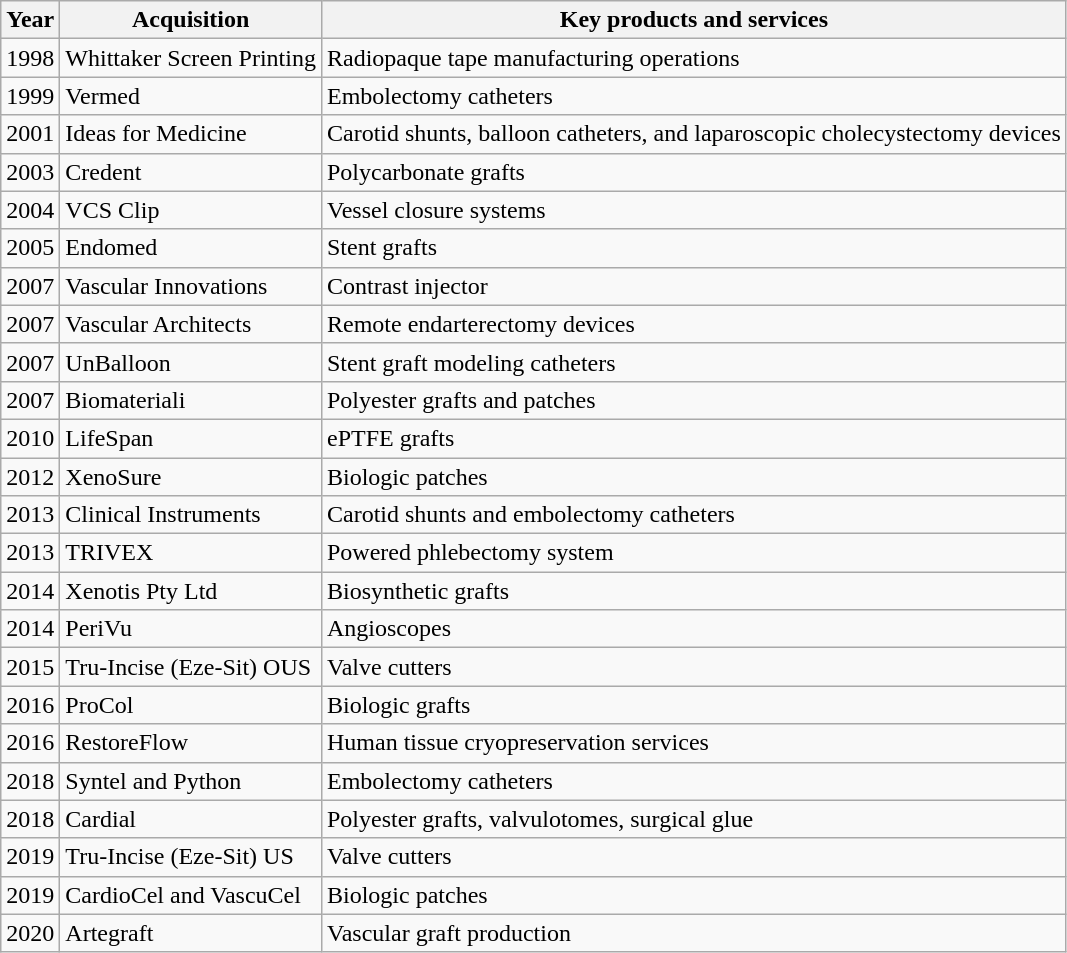<table class="wikitable">
<tr>
<th>Year</th>
<th>Acquisition</th>
<th>Key products and services</th>
</tr>
<tr>
<td>1998</td>
<td>Whittaker Screen Printing</td>
<td>Radiopaque tape manufacturing operations</td>
</tr>
<tr>
<td>1999</td>
<td>Vermed</td>
<td>Embolectomy catheters</td>
</tr>
<tr>
<td>2001</td>
<td>Ideas for Medicine</td>
<td>Carotid shunts, balloon catheters, and laparoscopic cholecystectomy devices</td>
</tr>
<tr>
<td>2003</td>
<td>Credent</td>
<td>Polycarbonate grafts</td>
</tr>
<tr>
<td>2004</td>
<td>VCS Clip</td>
<td>Vessel closure systems</td>
</tr>
<tr>
<td>2005</td>
<td>Endomed</td>
<td>Stent grafts</td>
</tr>
<tr>
<td>2007</td>
<td>Vascular Innovations</td>
<td>Contrast injector</td>
</tr>
<tr>
<td>2007</td>
<td>Vascular Architects</td>
<td>Remote endarterectomy devices</td>
</tr>
<tr>
<td>2007</td>
<td>UnBalloon</td>
<td>Stent graft modeling catheters</td>
</tr>
<tr>
<td>2007</td>
<td>Biomateriali</td>
<td>Polyester grafts and patches</td>
</tr>
<tr>
<td>2010</td>
<td>LifeSpan</td>
<td>ePTFE grafts</td>
</tr>
<tr>
<td>2012</td>
<td>XenoSure</td>
<td>Biologic patches</td>
</tr>
<tr>
<td>2013</td>
<td>Clinical Instruments</td>
<td>Carotid shunts and embolectomy catheters</td>
</tr>
<tr>
<td>2013</td>
<td>TRIVEX</td>
<td>Powered phlebectomy system</td>
</tr>
<tr>
<td>2014</td>
<td>Xenotis Pty Ltd</td>
<td>Biosynthetic grafts</td>
</tr>
<tr>
<td>2014</td>
<td>PeriVu</td>
<td>Angioscopes</td>
</tr>
<tr>
<td>2015</td>
<td>Tru-Incise (Eze-Sit) OUS</td>
<td>Valve cutters</td>
</tr>
<tr>
<td>2016</td>
<td>ProCol</td>
<td>Biologic grafts</td>
</tr>
<tr>
<td>2016</td>
<td>RestoreFlow</td>
<td>Human tissue cryopreservation services</td>
</tr>
<tr>
<td>2018</td>
<td>Syntel and Python</td>
<td>Embolectomy catheters</td>
</tr>
<tr>
<td>2018</td>
<td>Cardial</td>
<td>Polyester grafts, valvulotomes, surgical glue</td>
</tr>
<tr>
<td>2019</td>
<td>Tru-Incise (Eze-Sit) US</td>
<td>Valve cutters</td>
</tr>
<tr>
<td>2019</td>
<td>CardioCel and VascuCel</td>
<td>Biologic patches</td>
</tr>
<tr>
<td>2020</td>
<td>Artegraft</td>
<td>Vascular graft production</td>
</tr>
</table>
